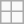<table class="wikitable">
<tr>
<td></td>
<td></td>
</tr>
<tr>
<td></td>
<td></td>
</tr>
</table>
